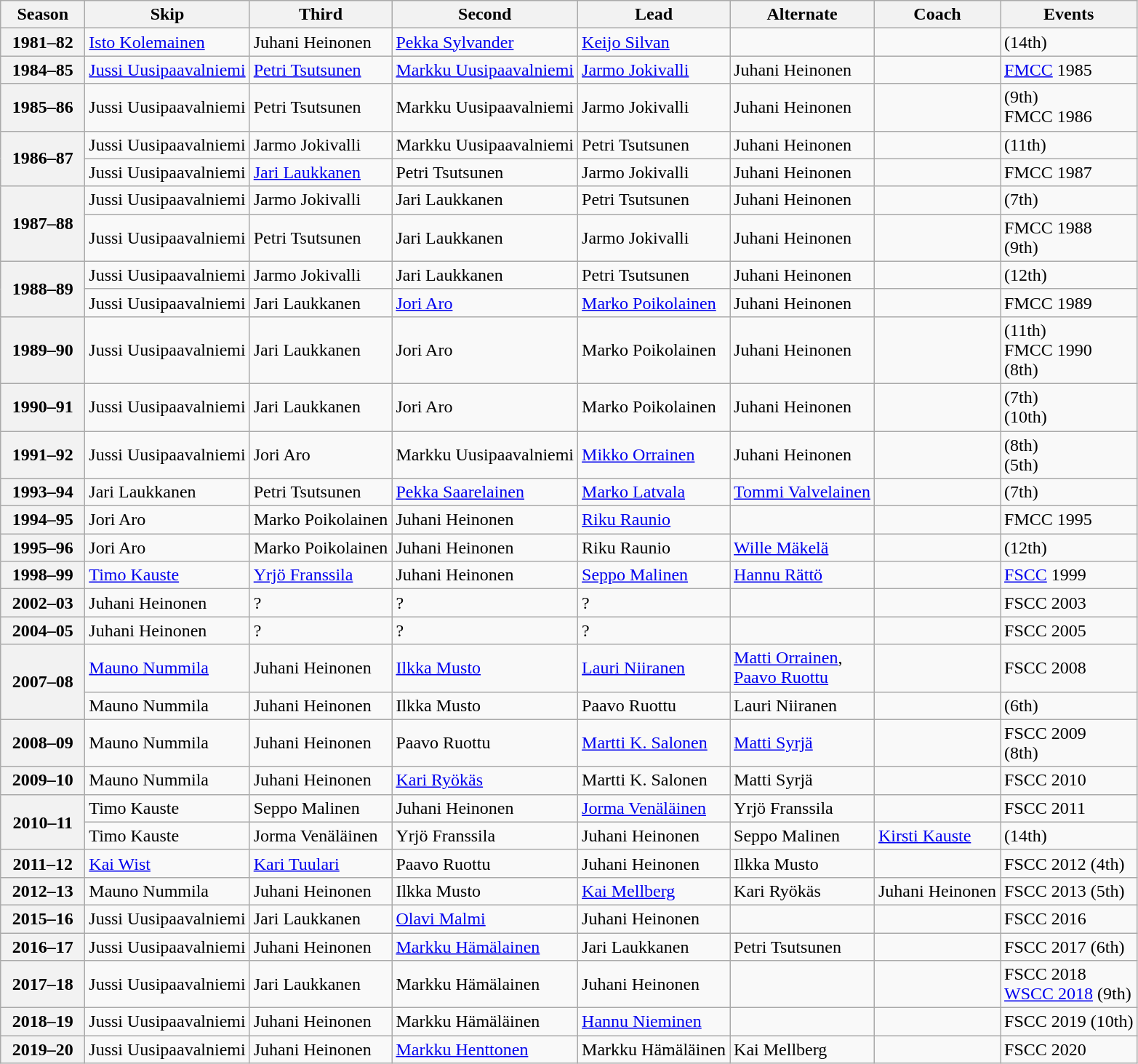<table class="wikitable">
<tr>
<th scope="col" width=70>Season</th>
<th scope="col">Skip</th>
<th scope="col">Third</th>
<th scope="col">Second</th>
<th scope="col">Lead</th>
<th scope="col">Alternate</th>
<th scope="col">Coach</th>
<th scope="col">Events</th>
</tr>
<tr>
<th scope="row">1981–82</th>
<td><a href='#'>Isto Kolemainen</a></td>
<td>Juhani Heinonen</td>
<td><a href='#'>Pekka Sylvander</a></td>
<td><a href='#'>Keijo Silvan</a></td>
<td></td>
<td></td>
<td> (14th)</td>
</tr>
<tr>
<th scope="row">1984–85</th>
<td><a href='#'>Jussi Uusipaavalniemi</a></td>
<td><a href='#'>Petri Tsutsunen</a></td>
<td><a href='#'>Markku Uusipaavalniemi</a></td>
<td><a href='#'>Jarmo Jokivalli</a></td>
<td>Juhani Heinonen</td>
<td></td>
<td><a href='#'>FMCC</a> 1985 </td>
</tr>
<tr>
<th scope="row">1985–86</th>
<td>Jussi Uusipaavalniemi</td>
<td>Petri Tsutsunen</td>
<td>Markku Uusipaavalniemi</td>
<td>Jarmo Jokivalli</td>
<td>Juhani Heinonen</td>
<td></td>
<td> (9th)<br>FMCC 1986 </td>
</tr>
<tr>
<th scope="row" rowspan=2>1986–87</th>
<td>Jussi Uusipaavalniemi</td>
<td>Jarmo Jokivalli</td>
<td>Markku Uusipaavalniemi</td>
<td>Petri Tsutsunen</td>
<td>Juhani Heinonen</td>
<td></td>
<td> (11th)</td>
</tr>
<tr>
<td>Jussi Uusipaavalniemi</td>
<td><a href='#'>Jari Laukkanen</a></td>
<td>Petri Tsutsunen</td>
<td>Jarmo Jokivalli</td>
<td>Juhani Heinonen</td>
<td></td>
<td>FMCC 1987 </td>
</tr>
<tr>
<th scope="row" rowspan=2>1987–88</th>
<td>Jussi Uusipaavalniemi</td>
<td>Jarmo Jokivalli</td>
<td>Jari Laukkanen</td>
<td>Petri Tsutsunen</td>
<td>Juhani Heinonen</td>
<td></td>
<td> (7th)</td>
</tr>
<tr>
<td>Jussi Uusipaavalniemi</td>
<td>Petri Tsutsunen</td>
<td>Jari Laukkanen</td>
<td>Jarmo Jokivalli</td>
<td>Juhani Heinonen</td>
<td></td>
<td>FMCC 1988 <br> (9th)</td>
</tr>
<tr>
<th scope="row" rowspan=2>1988–89</th>
<td>Jussi Uusipaavalniemi</td>
<td>Jarmo Jokivalli</td>
<td>Jari Laukkanen</td>
<td>Petri Tsutsunen</td>
<td>Juhani Heinonen</td>
<td></td>
<td> (12th)</td>
</tr>
<tr>
<td>Jussi Uusipaavalniemi</td>
<td>Jari Laukkanen</td>
<td><a href='#'>Jori Aro</a></td>
<td><a href='#'>Marko Poikolainen</a></td>
<td>Juhani Heinonen</td>
<td></td>
<td>FMCC 1989 </td>
</tr>
<tr>
<th scope="row">1989–90</th>
<td>Jussi Uusipaavalniemi</td>
<td>Jari Laukkanen</td>
<td>Jori Aro</td>
<td>Marko Poikolainen</td>
<td>Juhani Heinonen</td>
<td></td>
<td> (11th)<br>FMCC 1990 <br> (8th)</td>
</tr>
<tr>
<th scope="row">1990–91</th>
<td>Jussi Uusipaavalniemi</td>
<td>Jari Laukkanen</td>
<td>Jori Aro</td>
<td>Marko Poikolainen</td>
<td>Juhani Heinonen</td>
<td></td>
<td> (7th)<br> (10th)</td>
</tr>
<tr>
<th scope="row">1991–92</th>
<td>Jussi Uusipaavalniemi</td>
<td>Jori Aro</td>
<td>Markku Uusipaavalniemi</td>
<td><a href='#'>Mikko Orrainen</a></td>
<td>Juhani Heinonen</td>
<td></td>
<td> (8th)<br> (5th)</td>
</tr>
<tr>
<th scope="row">1993–94</th>
<td>Jari Laukkanen</td>
<td>Petri Tsutsunen</td>
<td><a href='#'>Pekka Saarelainen</a></td>
<td><a href='#'>Marko Latvala</a></td>
<td><a href='#'>Tommi Valvelainen</a></td>
<td></td>
<td> (7th)</td>
</tr>
<tr>
<th scope="row">1994–95</th>
<td>Jori Aro</td>
<td>Marko Poikolainen</td>
<td>Juhani Heinonen</td>
<td><a href='#'>Riku Raunio</a></td>
<td></td>
<td></td>
<td>FMCC 1995 </td>
</tr>
<tr>
<th scope="row">1995–96</th>
<td>Jori Aro</td>
<td>Marko Poikolainen</td>
<td>Juhani Heinonen</td>
<td>Riku Raunio</td>
<td><a href='#'>Wille Mäkelä</a></td>
<td></td>
<td> (12th)</td>
</tr>
<tr>
<th scope="row">1998–99</th>
<td><a href='#'>Timo Kauste</a></td>
<td><a href='#'>Yrjö Franssila</a></td>
<td>Juhani Heinonen</td>
<td><a href='#'>Seppo Malinen</a></td>
<td><a href='#'>Hannu Rättö</a></td>
<td></td>
<td><a href='#'>FSCC</a> 1999 </td>
</tr>
<tr>
<th scope="row">2002–03</th>
<td>Juhani Heinonen</td>
<td>?</td>
<td>?</td>
<td>?</td>
<td></td>
<td></td>
<td>FSCC 2003 </td>
</tr>
<tr>
<th scope="row">2004–05</th>
<td>Juhani Heinonen</td>
<td>?</td>
<td>?</td>
<td>?</td>
<td></td>
<td></td>
<td>FSCC 2005 </td>
</tr>
<tr>
<th scope="row" rowspan="2">2007–08</th>
<td><a href='#'>Mauno Nummila</a></td>
<td>Juhani Heinonen</td>
<td><a href='#'>Ilkka Musto</a></td>
<td><a href='#'>Lauri Niiranen</a></td>
<td><a href='#'>Matti Orrainen</a>,<br><a href='#'>Paavo Ruottu</a></td>
<td></td>
<td>FSCC 2008 </td>
</tr>
<tr>
<td>Mauno Nummila</td>
<td>Juhani Heinonen</td>
<td>Ilkka Musto</td>
<td>Paavo Ruottu</td>
<td>Lauri Niiranen</td>
<td></td>
<td> (6th)</td>
</tr>
<tr>
<th scope="row">2008–09</th>
<td>Mauno Nummila</td>
<td>Juhani Heinonen</td>
<td>Paavo Ruottu</td>
<td><a href='#'>Martti K. Salonen</a></td>
<td><a href='#'>Matti Syrjä</a></td>
<td></td>
<td>FSCC 2009 <br> (8th)</td>
</tr>
<tr>
<th scope="row">2009–10</th>
<td>Mauno Nummila</td>
<td>Juhani Heinonen</td>
<td><a href='#'>Kari Ryökäs</a></td>
<td>Martti K. Salonen</td>
<td>Matti Syrjä</td>
<td></td>
<td>FSCC 2010 </td>
</tr>
<tr>
<th scope="row" rowspan="2">2010–11</th>
<td>Timo Kauste</td>
<td>Seppo Malinen</td>
<td>Juhani Heinonen</td>
<td><a href='#'>Jorma Venäläinen</a></td>
<td>Yrjö Franssila</td>
<td></td>
<td>FSCC 2011 </td>
</tr>
<tr>
<td>Timo Kauste</td>
<td>Jorma Venäläinen</td>
<td>Yrjö Franssila</td>
<td>Juhani Heinonen</td>
<td>Seppo Malinen</td>
<td><a href='#'>Kirsti Kauste</a></td>
<td> (14th)</td>
</tr>
<tr>
<th scope="row">2011–12</th>
<td><a href='#'>Kai Wist</a></td>
<td><a href='#'>Kari Tuulari</a></td>
<td>Paavo Ruottu</td>
<td>Juhani Heinonen</td>
<td>Ilkka Musto</td>
<td></td>
<td>FSCC 2012 (4th)</td>
</tr>
<tr>
<th scope="row">2012–13</th>
<td>Mauno Nummila</td>
<td>Juhani Heinonen</td>
<td>Ilkka Musto</td>
<td><a href='#'>Kai Mellberg</a></td>
<td>Kari Ryökäs</td>
<td>Juhani Heinonen</td>
<td>FSCC 2013 (5th)</td>
</tr>
<tr>
<th scope="row">2015–16</th>
<td>Jussi Uusipaavalniemi</td>
<td>Jari Laukkanen</td>
<td><a href='#'>Olavi Malmi</a></td>
<td>Juhani Heinonen</td>
<td></td>
<td></td>
<td>FSCC 2016 </td>
</tr>
<tr>
<th scope="row">2016–17</th>
<td>Jussi Uusipaavalniemi</td>
<td>Juhani Heinonen</td>
<td><a href='#'>Markku Hämälainen</a></td>
<td>Jari Laukkanen</td>
<td>Petri Tsutsunen</td>
<td></td>
<td>FSCC 2017 (6th)</td>
</tr>
<tr>
<th scope="row">2017–18</th>
<td>Jussi Uusipaavalniemi</td>
<td>Jari Laukkanen</td>
<td>Markku Hämälainen</td>
<td>Juhani Heinonen</td>
<td></td>
<td></td>
<td>FSCC 2018 <br><a href='#'>WSCC 2018</a> (9th)</td>
</tr>
<tr>
<th scope="row">2018–19</th>
<td>Jussi Uusipaavalniemi</td>
<td>Juhani Heinonen</td>
<td>Markku Hämäläinen</td>
<td><a href='#'>Hannu Nieminen</a></td>
<td></td>
<td></td>
<td>FSCC 2019 (10th)</td>
</tr>
<tr>
<th scope="row">2019–20</th>
<td>Jussi Uusipaavalniemi</td>
<td>Juhani Heinonen</td>
<td><a href='#'>Markku Henttonen</a></td>
<td>Markku Hämäläinen</td>
<td>Kai Mellberg</td>
<td></td>
<td>FSCC 2020 </td>
</tr>
</table>
